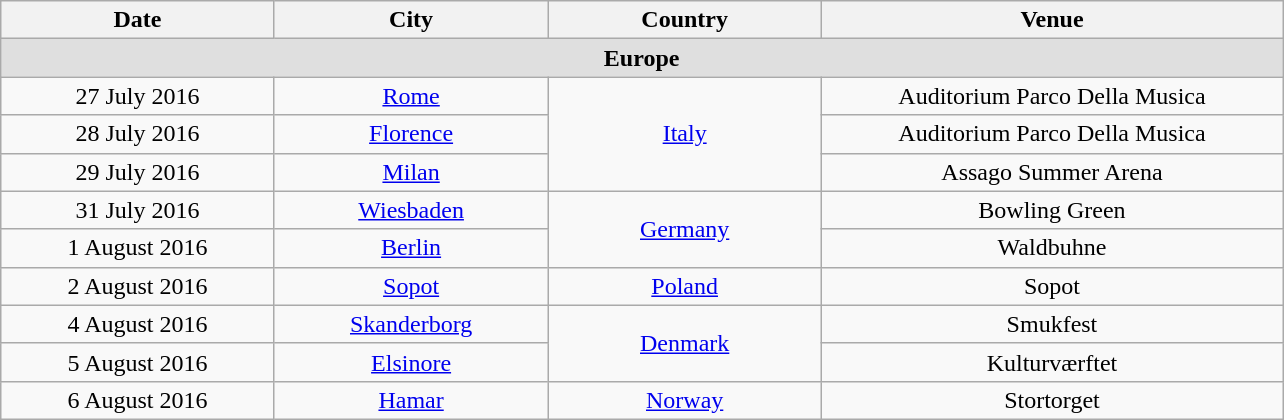<table class="wikitable" style="text-align:center;">
<tr>
<th width="175">Date</th>
<th width="175">City</th>
<th width="175">Country</th>
<th width="300">Venue</th>
</tr>
<tr>
<th colspan="6" style="background:#DFDFDF;">Europe</th>
</tr>
<tr>
<td>27 July 2016</td>
<td><a href='#'>Rome</a></td>
<td rowspan="3"><a href='#'>Italy</a></td>
<td>Auditorium Parco Della Musica</td>
</tr>
<tr>
<td>28 July 2016</td>
<td><a href='#'>Florence</a></td>
<td>Auditorium Parco Della Musica</td>
</tr>
<tr>
<td>29 July 2016</td>
<td><a href='#'>Milan</a></td>
<td>Assago Summer Arena</td>
</tr>
<tr>
<td>31 July 2016</td>
<td><a href='#'>Wiesbaden</a></td>
<td rowspan="2"><a href='#'>Germany</a></td>
<td>Bowling Green</td>
</tr>
<tr>
<td>1 August 2016</td>
<td><a href='#'>Berlin</a></td>
<td>Waldbuhne</td>
</tr>
<tr>
<td>2 August 2016</td>
<td><a href='#'>Sopot</a></td>
<td><a href='#'>Poland</a></td>
<td>Sopot</td>
</tr>
<tr>
<td>4 August 2016</td>
<td><a href='#'>Skanderborg</a></td>
<td rowspan="2"><a href='#'>Denmark</a></td>
<td>Smukfest</td>
</tr>
<tr>
<td>5 August 2016</td>
<td><a href='#'>Elsinore</a></td>
<td>Kulturværftet</td>
</tr>
<tr>
<td>6 August 2016</td>
<td><a href='#'>Hamar</a></td>
<td><a href='#'>Norway</a></td>
<td>Stortorget</td>
</tr>
</table>
